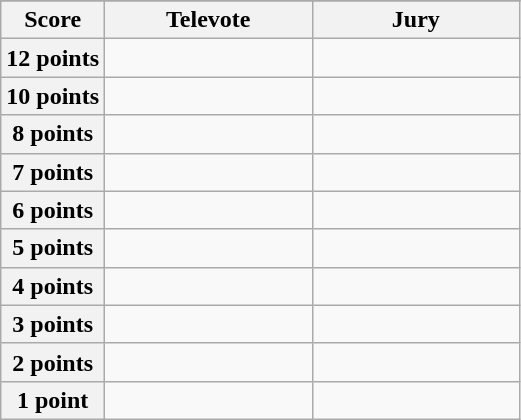<table class="wikitable">
<tr>
</tr>
<tr>
<th scope="col" width="20%">Score</th>
<th scope="col" width="40%">Televote</th>
<th scope="col" width="40%">Jury</th>
</tr>
<tr>
<th scope="row">12 points</th>
<td></td>
<td></td>
</tr>
<tr>
<th scope="row">10 points</th>
<td></td>
<td></td>
</tr>
<tr>
<th scope="row">8 points</th>
<td></td>
<td></td>
</tr>
<tr>
<th scope="row">7 points</th>
<td></td>
<td></td>
</tr>
<tr>
<th scope="row">6 points</th>
<td></td>
<td></td>
</tr>
<tr>
<th scope="row">5 points</th>
<td></td>
<td></td>
</tr>
<tr>
<th scope="row">4 points</th>
<td></td>
<td></td>
</tr>
<tr>
<th scope="row">3 points</th>
<td></td>
<td></td>
</tr>
<tr>
<th scope="row">2 points</th>
<td></td>
<td></td>
</tr>
<tr>
<th scope="row">1 point</th>
<td></td>
<td></td>
</tr>
</table>
